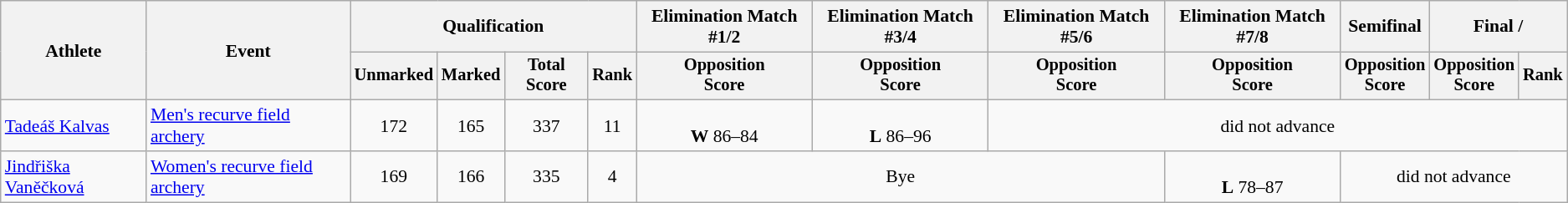<table class="wikitable" style="font-size:90%">
<tr>
<th rowspan="2">Athlete</th>
<th rowspan="2">Event</th>
<th colspan="4">Qualification</th>
<th>Elimination Match #1/2</th>
<th>Elimination Match #3/4</th>
<th>Elimination Match #5/6</th>
<th>Elimination Match #7/8</th>
<th>Semifinal</th>
<th colspan="2">Final / </th>
</tr>
<tr style="font-size:95%">
<th>Unmarked</th>
<th>Marked</th>
<th>Total Score</th>
<th>Rank</th>
<th>Opposition<br>Score</th>
<th>Opposition<br>Score</th>
<th>Opposition<br>Score</th>
<th>Opposition<br>Score</th>
<th>Opposition<br>Score</th>
<th>Opposition<br>Score</th>
<th>Rank</th>
</tr>
<tr align="center">
<td align="left"><a href='#'>Tadeáš Kalvas</a></td>
<td align="left"><a href='#'>Men's recurve field archery</a></td>
<td>172</td>
<td>165</td>
<td>337</td>
<td>11</td>
<td><br><strong>W</strong> 86–84</td>
<td><br><strong>L</strong> 86–96</td>
<td colspan="5">did not advance</td>
</tr>
<tr align="center">
<td align="left"><a href='#'>Jindřiška Vaněčková</a></td>
<td align="left"><a href='#'>Women's recurve field archery</a></td>
<td>169</td>
<td>166</td>
<td>335</td>
<td>4</td>
<td colspan="3">Bye</td>
<td><br><strong>L</strong> 78–87</td>
<td colspan="3">did not advance</td>
</tr>
</table>
